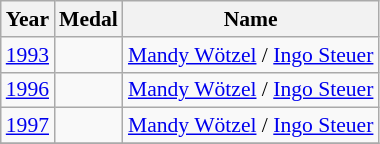<table class="wikitable" style="font-size:90%">
<tr>
<th>Year</th>
<th>Medal</th>
<th>Name</th>
</tr>
<tr>
<td><a href='#'>1993</a></td>
<td></td>
<td><a href='#'>Mandy Wötzel</a> / <a href='#'>Ingo Steuer</a></td>
</tr>
<tr>
<td><a href='#'>1996</a></td>
<td></td>
<td><a href='#'>Mandy Wötzel</a> / <a href='#'>Ingo Steuer</a></td>
</tr>
<tr>
<td><a href='#'>1997</a></td>
<td></td>
<td><a href='#'>Mandy Wötzel</a> / <a href='#'>Ingo Steuer</a></td>
</tr>
<tr>
</tr>
</table>
